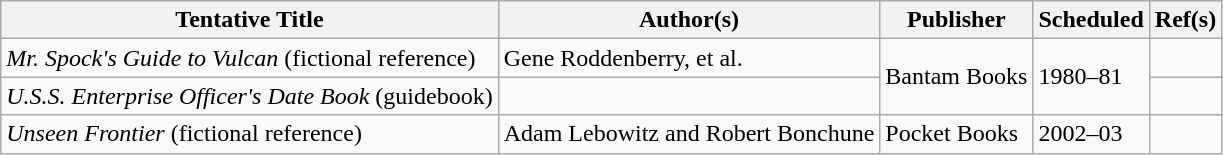<table class="wikitable">
<tr>
<th>Tentative Title</th>
<th>Author(s)</th>
<th>Publisher</th>
<th>Scheduled</th>
<th>Ref(s)</th>
</tr>
<tr>
<td><em>Mr. Spock's Guide to Vulcan</em> (fictional reference)</td>
<td>Gene Roddenberry, et al.</td>
<td rowspan="2">Bantam Books</td>
<td rowspan="2">1980–81</td>
<td></td>
</tr>
<tr>
<td><em>U.S.S. Enterprise Officer's Date Book</em> (guidebook)</td>
<td></td>
<td></td>
</tr>
<tr>
<td><em>Unseen Frontier</em> (fictional reference)</td>
<td>Adam Lebowitz and Robert Bonchune</td>
<td>Pocket Books</td>
<td>2002–03</td>
<td></td>
</tr>
</table>
